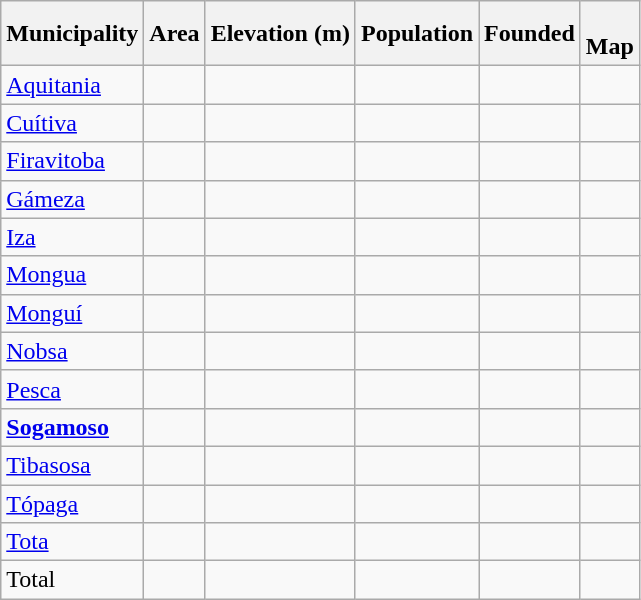<table class="wikitable sortable mw-collapsible">
<tr>
<th>Municipality<br></th>
<th>Area<br></th>
<th>Elevation (m)<br></th>
<th>Population<br></th>
<th>Founded</th>
<th><br>Map</th>
</tr>
<tr>
<td><a href='#'>Aquitania</a></td>
<td></td>
<td></td>
<td></td>
<td></td>
<td></td>
</tr>
<tr>
<td><a href='#'>Cuítiva</a></td>
<td></td>
<td></td>
<td></td>
<td></td>
<td></td>
</tr>
<tr>
<td><a href='#'>Firavitoba</a></td>
<td></td>
<td></td>
<td></td>
<td></td>
<td></td>
</tr>
<tr>
<td><a href='#'>Gámeza</a></td>
<td></td>
<td></td>
<td></td>
<td></td>
<td></td>
</tr>
<tr>
<td><a href='#'>Iza</a></td>
<td></td>
<td></td>
<td></td>
<td></td>
<td></td>
</tr>
<tr>
<td><a href='#'>Mongua</a></td>
<td></td>
<td></td>
<td></td>
<td></td>
<td></td>
</tr>
<tr>
<td><a href='#'>Monguí</a></td>
<td></td>
<td></td>
<td></td>
<td></td>
<td></td>
</tr>
<tr>
<td><a href='#'>Nobsa</a></td>
<td></td>
<td></td>
<td></td>
<td></td>
<td></td>
</tr>
<tr>
<td><a href='#'>Pesca</a></td>
<td></td>
<td></td>
<td></td>
<td></td>
<td></td>
</tr>
<tr>
<td><strong><a href='#'>Sogamoso</a></strong></td>
<td></td>
<td></td>
<td></td>
<td></td>
<td></td>
</tr>
<tr>
<td><a href='#'>Tibasosa</a></td>
<td></td>
<td></td>
<td></td>
<td></td>
<td></td>
</tr>
<tr>
<td><a href='#'>Tópaga</a></td>
<td></td>
<td></td>
<td></td>
<td></td>
<td></td>
</tr>
<tr>
<td><a href='#'>Tota</a></td>
<td></td>
<td></td>
<td></td>
<td></td>
<td></td>
</tr>
<tr>
<td>Total</td>
<td></td>
<td></td>
<td></td>
<td></td>
<td></td>
</tr>
</table>
